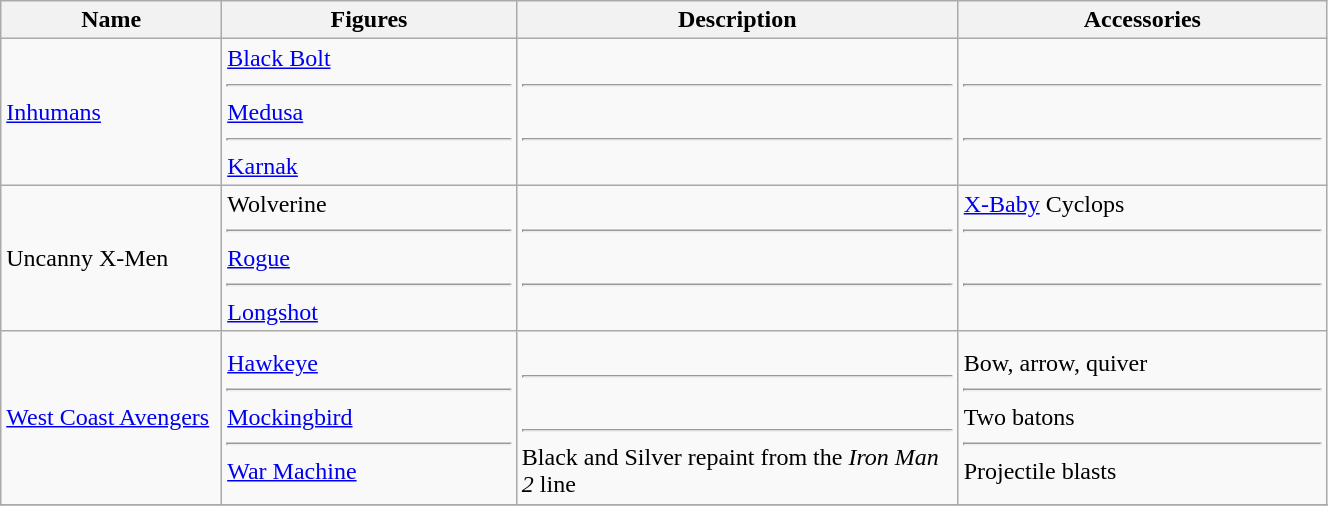<table class="wikitable" width="70%">
<tr>
<th width=15%>Name</th>
<th width=20%>Figures</th>
<th width=30%>Description</th>
<th width=25%>Accessories</th>
</tr>
<tr>
<td><a href='#'>Inhumans</a></td>
<td><a href='#'>Black Bolt</a> <hr><a href='#'>Medusa</a><hr><a href='#'>Karnak</a></td>
<td> <hr> <hr> </td>
<td> <hr> <hr> </td>
</tr>
<tr>
<td>Uncanny X-Men</td>
<td>Wolverine<hr><a href='#'>Rogue</a> <hr><a href='#'>Longshot</a></td>
<td> <hr> <hr> </td>
<td><a href='#'>X-Baby</a> Cyclops<hr> <hr> </td>
</tr>
<tr>
<td><a href='#'>West Coast Avengers</a></td>
<td><a href='#'>Hawkeye</a><hr><a href='#'>Mockingbird</a><hr><a href='#'>War Machine</a></td>
<td> <hr> <hr>Black and Silver repaint from the <em>Iron Man 2</em> line</td>
<td>Bow, arrow, quiver<hr>Two batons<hr>Projectile blasts</td>
</tr>
<tr>
</tr>
</table>
